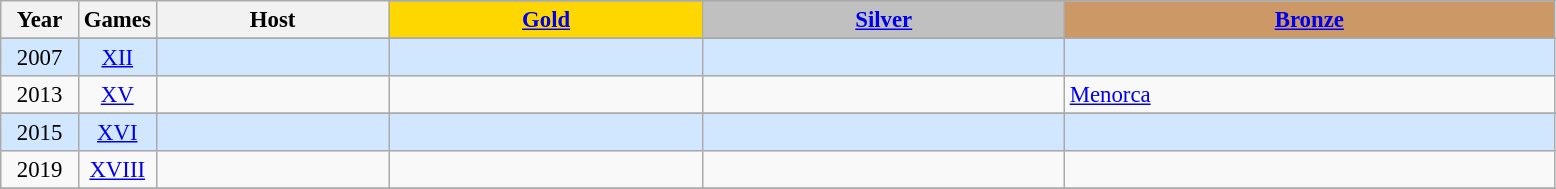<table class="wikitable" style="text-align: center; font-size:95%;">
<tr>
<th rowspan="2" style="width:5%;">Year</th>
<th rowspan="2" style="width:5%;">Games</th>
<th rowspan="2" style="width:15%;">Host</th>
</tr>
<tr>
<th style="background-color: gold"><a href='#'>Gold</a></th>
<th style="background-color: silver"><a href='#'>Silver</a></th>
<th style="background-color: #CC9966"><a href='#'>Bronze</a></th>
</tr>
<tr>
</tr>
<tr>
</tr>
<tr style="text-align:center; background:#d0e7ff;">
<td>2007</td>
<td align=center><a href='#'>XII</a></td>
<td align="left"></td>
<td align="left"></td>
<td align="left"></td>
<td align="left"></td>
</tr>
<tr>
<td>2013</td>
<td align=center><a href='#'>XV</a></td>
<td align="left"></td>
<td align="left"></td>
<td align="left"> </td>
<td align="left"> <a href='#'>Menorca</a></td>
</tr>
<tr>
</tr>
<tr style="text-align:center; background:#d0e7ff;">
<td>2015</td>
<td align=center><a href='#'>XVI</a></td>
<td align="left"></td>
<td align="left"></td>
<td align="left"></td>
<td align="left"></td>
</tr>
<tr>
<td>2019</td>
<td align=center><a href='#'>XVIII</a></td>
<td align="left"></td>
<td align="left"></td>
<td align="left"></td>
<td align="left"></td>
</tr>
<tr>
</tr>
</table>
